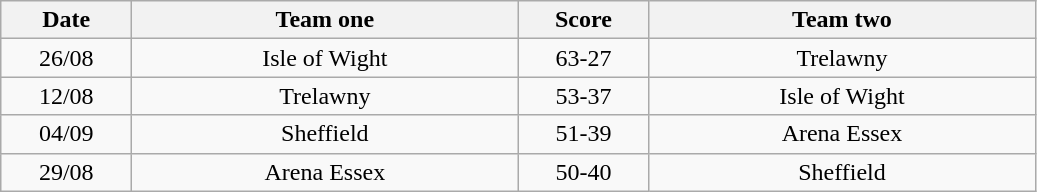<table class="wikitable" style="text-align: center">
<tr>
<th width=80>Date</th>
<th width=250>Team one</th>
<th width=80>Score</th>
<th width=250>Team two</th>
</tr>
<tr>
<td>26/08</td>
<td>Isle of Wight</td>
<td>63-27</td>
<td>Trelawny</td>
</tr>
<tr>
<td>12/08</td>
<td>Trelawny</td>
<td>53-37</td>
<td>Isle of Wight</td>
</tr>
<tr>
<td>04/09</td>
<td>Sheffield</td>
<td>51-39</td>
<td>Arena Essex</td>
</tr>
<tr>
<td>29/08</td>
<td>Arena Essex</td>
<td>50-40</td>
<td>Sheffield</td>
</tr>
</table>
